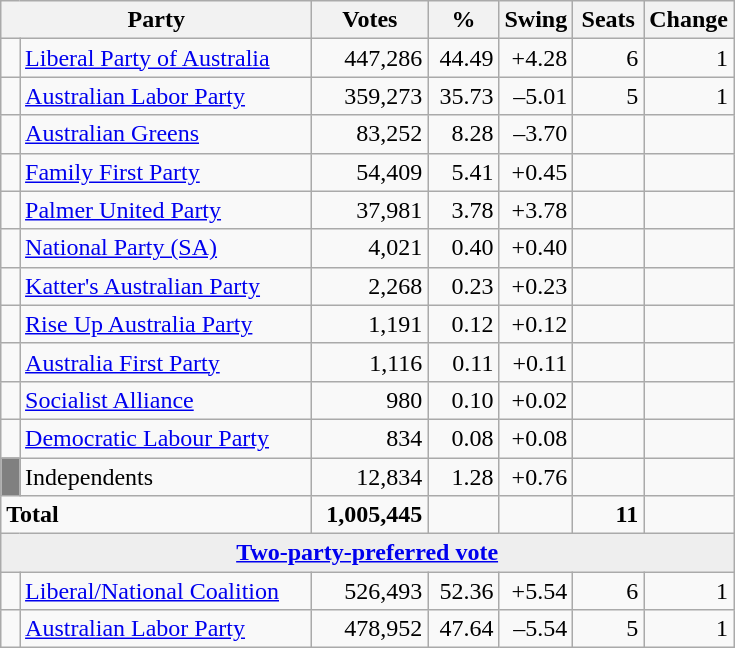<table class="wikitable">
<tr>
<th style="width:200px" colspan=2><strong>Party</strong></th>
<th style="width:70px; text-align:center;"><strong>Votes</strong></th>
<th style="width:40px; text-align:center;"><strong>%</strong></th>
<th style="width:40px; text-align:center;"><strong>Swing</strong></th>
<th style="width:40px; text-align:center;"><strong>Seats</strong></th>
<th style="width:40px; text-align:center;"><strong>Change</strong></th>
</tr>
<tr>
<td> </td>
<td><a href='#'>Liberal Party of Australia</a></td>
<td align=right>447,286</td>
<td align=right>44.49</td>
<td align=right>+4.28</td>
<td align=right>6</td>
<td align=right> 1</td>
</tr>
<tr>
<td> </td>
<td><a href='#'>Australian Labor Party</a></td>
<td align=right>359,273</td>
<td align=right>35.73</td>
<td align=right>–5.01</td>
<td align=right>5</td>
<td align=right> 1</td>
</tr>
<tr>
<td> </td>
<td><a href='#'>Australian Greens</a></td>
<td align=right>83,252</td>
<td align=right>8.28</td>
<td align=right>–3.70</td>
<td align=right></td>
<td align=right></td>
</tr>
<tr>
<td> </td>
<td><a href='#'>Family First Party</a></td>
<td align=right>54,409</td>
<td align=right>5.41</td>
<td align=right>+0.45</td>
<td align=right></td>
<td align=right></td>
</tr>
<tr>
<td> </td>
<td><a href='#'>Palmer United Party</a></td>
<td align=right>37,981</td>
<td align=right>3.78</td>
<td align=right>+3.78</td>
<td align=right></td>
<td align=right></td>
</tr>
<tr>
<td> </td>
<td><a href='#'>National Party (SA)</a></td>
<td align=right>4,021</td>
<td align=right>0.40</td>
<td align=right>+0.40</td>
<td align=right></td>
<td align=right></td>
</tr>
<tr>
<td> </td>
<td><a href='#'>Katter's Australian Party</a></td>
<td align=right>2,268</td>
<td align=right>0.23</td>
<td align=right>+0.23</td>
<td align=right></td>
<td align=right></td>
</tr>
<tr>
<td> </td>
<td><a href='#'>Rise Up Australia Party</a></td>
<td align=right>1,191</td>
<td align=right>0.12</td>
<td align=right>+0.12</td>
<td align=right></td>
<td align=right></td>
</tr>
<tr>
<td> </td>
<td><a href='#'>Australia First Party</a></td>
<td align=right>1,116</td>
<td align=right>0.11</td>
<td align=right>+0.11</td>
<td align=right></td>
<td align=right></td>
</tr>
<tr>
<td> </td>
<td><a href='#'>Socialist Alliance</a></td>
<td align=right>980</td>
<td align=right>0.10</td>
<td align=right>+0.02</td>
<td align=right></td>
<td align=right></td>
</tr>
<tr>
<td> </td>
<td><a href='#'>Democratic Labour Party</a></td>
<td align=right>834</td>
<td align=right>0.08</td>
<td align=right>+0.08</td>
<td align=right></td>
<td align=right></td>
</tr>
<tr>
<td style="background:gray;"> </td>
<td>Independents</td>
<td align=right>12,834</td>
<td align=right>1.28</td>
<td align=right>+0.76</td>
<td align=right></td>
<td align=right></td>
</tr>
<tr>
<td colspan="2"><strong>Total</strong></td>
<td align="right"><strong>1,005,445</strong></td>
<td align="right"></td>
<td align="right"></td>
<td align=right><strong>11</strong></td>
<td align=right></td>
</tr>
<tr>
<td colspan="7" style="text-align:center; background:#eee;"><strong><a href='#'>Two-party-preferred vote</a></strong></td>
</tr>
<tr>
<td> </td>
<td><a href='#'>Liberal/National Coalition</a></td>
<td align=right>526,493</td>
<td align=right>52.36</td>
<td align=right>+5.54</td>
<td align=right>6</td>
<td align=right> 1</td>
</tr>
<tr>
<td> </td>
<td><a href='#'>Australian Labor Party</a></td>
<td align=right>478,952</td>
<td align=right>47.64</td>
<td align=right>–5.54</td>
<td align=right>5</td>
<td align=right> 1</td>
</tr>
</table>
